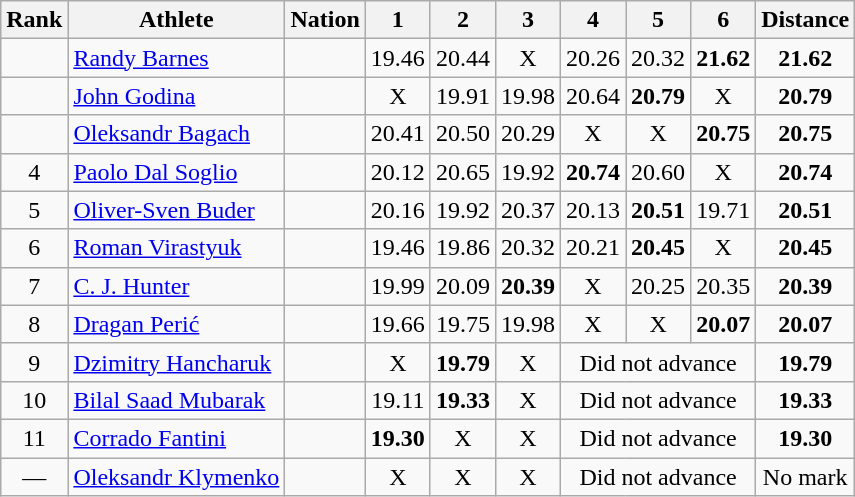<table class="wikitable sortable" style=" text-align:center">
<tr>
<th>Rank</th>
<th>Athlete</th>
<th>Nation</th>
<th>1</th>
<th>2</th>
<th>3</th>
<th>4</th>
<th>5</th>
<th>6</th>
<th>Distance</th>
</tr>
<tr>
<td></td>
<td align=left><a href='#'>Randy Barnes</a></td>
<td align=left></td>
<td>19.46</td>
<td>20.44</td>
<td data-sort-value=1.00>X</td>
<td>20.26</td>
<td>20.32</td>
<td><strong>21.62</strong></td>
<td><strong>21.62</strong></td>
</tr>
<tr>
<td></td>
<td align=left><a href='#'>John Godina</a></td>
<td align=left></td>
<td data-sort-value=1.00>X</td>
<td>19.91</td>
<td>19.98</td>
<td>20.64</td>
<td><strong>20.79</strong></td>
<td data-sort-value=1.00>X</td>
<td><strong>20.79</strong></td>
</tr>
<tr>
<td></td>
<td align=left><a href='#'>Oleksandr Bagach</a></td>
<td align=left></td>
<td>20.41</td>
<td>20.50</td>
<td>20.29</td>
<td data-sort-value=1.00>X</td>
<td data-sort-value=1.00>X</td>
<td><strong>20.75</strong></td>
<td><strong>20.75</strong></td>
</tr>
<tr>
<td>4</td>
<td align=left><a href='#'>Paolo Dal Soglio</a></td>
<td align=left></td>
<td>20.12</td>
<td>20.65</td>
<td>19.92</td>
<td><strong>20.74</strong></td>
<td>20.60</td>
<td data-sort-value=1.00>X</td>
<td><strong>20.74</strong></td>
</tr>
<tr>
<td>5</td>
<td align=left><a href='#'>Oliver-Sven Buder</a></td>
<td align=left></td>
<td>20.16</td>
<td>19.92</td>
<td>20.37</td>
<td>20.13</td>
<td><strong>20.51</strong></td>
<td>19.71</td>
<td><strong>20.51</strong></td>
</tr>
<tr>
<td>6</td>
<td align=left><a href='#'>Roman Virastyuk</a></td>
<td align=left></td>
<td>19.46</td>
<td>19.86</td>
<td>20.32</td>
<td>20.21</td>
<td><strong>20.45</strong></td>
<td data-sort-value=1.00>X</td>
<td><strong>20.45</strong></td>
</tr>
<tr>
<td>7</td>
<td align=left><a href='#'>C. J. Hunter</a></td>
<td align=left></td>
<td>19.99</td>
<td>20.09</td>
<td><strong>20.39</strong></td>
<td data-sort-value=1.00>X</td>
<td>20.25</td>
<td>20.35</td>
<td><strong>20.39</strong></td>
</tr>
<tr>
<td>8</td>
<td align=left><a href='#'>Dragan Perić</a></td>
<td align=left></td>
<td>19.66</td>
<td>19.75</td>
<td>19.98</td>
<td data-sort-value=1.00>X</td>
<td data-sort-value=1.00>X</td>
<td><strong>20.07</strong></td>
<td><strong>20.07</strong></td>
</tr>
<tr>
<td>9</td>
<td align=left><a href='#'>Dzimitry Hancharuk</a></td>
<td align=left></td>
<td data-sort-value=1.00>X</td>
<td><strong>19.79</strong></td>
<td data-sort-value=1.00>X</td>
<td colspan=3 data-sort-value=0.00>Did not advance</td>
<td><strong>19.79</strong></td>
</tr>
<tr>
<td>10</td>
<td align=left><a href='#'>Bilal Saad Mubarak</a></td>
<td align=left></td>
<td>19.11</td>
<td><strong>19.33</strong></td>
<td data-sort-value=1.00>X</td>
<td colspan=3 data-sort-value=0.00>Did not advance</td>
<td><strong>19.33</strong></td>
</tr>
<tr>
<td>11</td>
<td align=left><a href='#'>Corrado Fantini</a></td>
<td align=left></td>
<td><strong>19.30</strong></td>
<td data-sort-value=1.00>X</td>
<td data-sort-value=1.00>X</td>
<td colspan=3 data-sort-value=0.00>Did not advance</td>
<td><strong>19.30</strong></td>
</tr>
<tr>
<td data-sort-value=12>—</td>
<td align=left><a href='#'>Oleksandr Klymenko</a></td>
<td align=left></td>
<td data-sort-value=1.00>X</td>
<td data-sort-value=1.00>X</td>
<td data-sort-value=1.00>X</td>
<td colspan=3 data-sort-value=0.00>Did not advance</td>
<td data-sort-value=1.00>No mark</td>
</tr>
</table>
